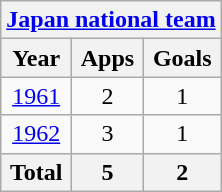<table class="wikitable" style="text-align:center">
<tr>
<th colspan=3><a href='#'>Japan national team</a></th>
</tr>
<tr>
<th>Year</th>
<th>Apps</th>
<th>Goals</th>
</tr>
<tr>
<td><a href='#'>1961</a></td>
<td>2</td>
<td>1</td>
</tr>
<tr>
<td><a href='#'>1962</a></td>
<td>3</td>
<td>1</td>
</tr>
<tr>
<th>Total</th>
<th>5</th>
<th>2</th>
</tr>
</table>
